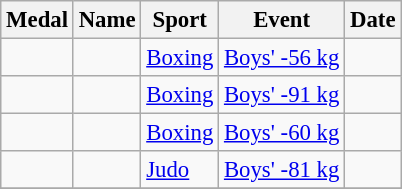<table class="wikitable sortable" style="font-size: 95%;">
<tr>
<th>Medal</th>
<th>Name</th>
<th>Sport</th>
<th>Event</th>
<th>Date</th>
</tr>
<tr Javier>
<td></td>
<td></td>
<td><a href='#'>Boxing</a></td>
<td><a href='#'>Boys' -56 kg</a></td>
<td></td>
</tr>
<tr>
<td></td>
<td></td>
<td><a href='#'>Boxing</a></td>
<td><a href='#'>Boys' -91 kg</a></td>
<td></td>
</tr>
<tr>
<td></td>
<td></td>
<td><a href='#'>Boxing</a></td>
<td><a href='#'>Boys' -60 kg</a></td>
<td></td>
</tr>
<tr>
<td></td>
<td></td>
<td><a href='#'>Judo</a></td>
<td><a href='#'>Boys' -81 kg</a></td>
<td></td>
</tr>
<tr>
</tr>
</table>
